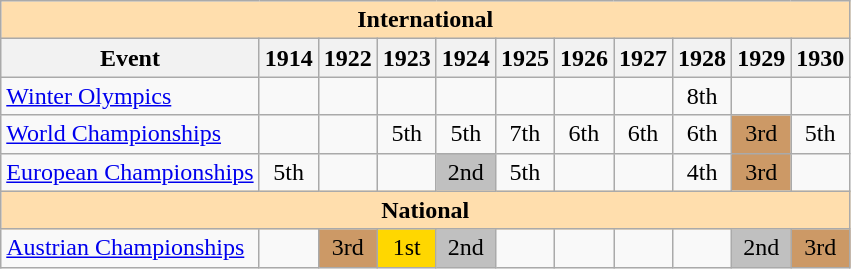<table class="wikitable" style="text-align:center">
<tr>
<th style="background-color: #ffdead; " colspan=11 align=center>International</th>
</tr>
<tr>
<th>Event</th>
<th>1914</th>
<th>1922</th>
<th>1923</th>
<th>1924</th>
<th>1925</th>
<th>1926</th>
<th>1927</th>
<th>1928</th>
<th>1929</th>
<th>1930</th>
</tr>
<tr>
<td align=left><a href='#'>Winter Olympics</a></td>
<td></td>
<td></td>
<td></td>
<td></td>
<td></td>
<td></td>
<td></td>
<td>8th</td>
<td></td>
<td></td>
</tr>
<tr>
<td align=left><a href='#'>World Championships</a></td>
<td></td>
<td></td>
<td>5th</td>
<td>5th</td>
<td>7th</td>
<td>6th</td>
<td>6th</td>
<td>6th</td>
<td bgcolor=cc9966>3rd</td>
<td>5th</td>
</tr>
<tr>
<td align=left><a href='#'>European Championships</a></td>
<td>5th</td>
<td></td>
<td></td>
<td bgcolor=silver>2nd</td>
<td>5th</td>
<td></td>
<td></td>
<td>4th</td>
<td bgcolor=cc9966>3rd</td>
<td></td>
</tr>
<tr>
<th style="background-color: #ffdead; " colspan=11 align=center>National</th>
</tr>
<tr>
<td align=left><a href='#'>Austrian Championships</a></td>
<td></td>
<td bgcolor=cc9966>3rd</td>
<td bgcolor=gold>1st</td>
<td bgcolor=silver>2nd</td>
<td></td>
<td></td>
<td></td>
<td></td>
<td bgcolor=silver>2nd</td>
<td bgcolor=cc9966>3rd</td>
</tr>
</table>
